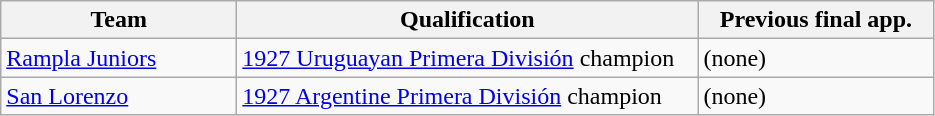<table class="wikitable">
<tr>
<th width=150px>Team</th>
<th width=300px>Qualification</th>
<th width=150px>Previous final app.</th>
</tr>
<tr>
<td> <a href='#'>Rampla Juniors</a></td>
<td><a href='#'>1927 Uruguayan Primera División</a>  champion </td>
<td>(none)</td>
</tr>
<tr>
<td> <a href='#'>San Lorenzo</a></td>
<td><a href='#'>1927 Argentine Primera División</a> champion</td>
<td>(none)</td>
</tr>
</table>
